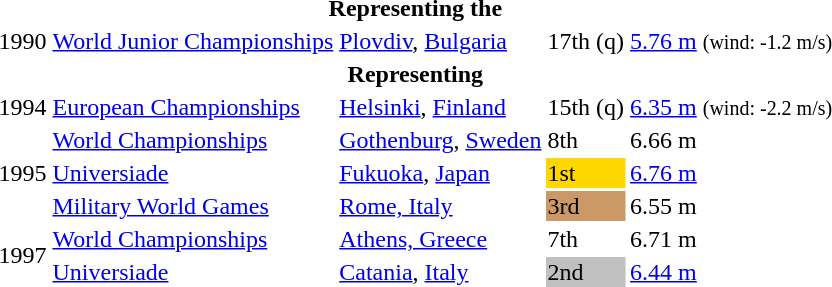<table>
<tr>
<th colspan="6">Representing the </th>
</tr>
<tr>
<td>1990</td>
<td><a href='#'>World Junior Championships</a></td>
<td><a href='#'>Plovdiv</a>, <a href='#'>Bulgaria</a></td>
<td>17th (q)</td>
<td><a href='#'>5.76 m</a>  <small>(wind: -1.2 m/s)</small></td>
</tr>
<tr>
<th colspan="5">Representing </th>
</tr>
<tr>
<td>1994</td>
<td><a href='#'>European Championships</a></td>
<td><a href='#'>Helsinki</a>, <a href='#'>Finland</a></td>
<td>15th (q)</td>
<td><a href='#'>6.35 m</a> <small>(wind: -2.2 m/s)</small></td>
</tr>
<tr>
<td rowspan=3>1995</td>
<td><a href='#'>World Championships</a></td>
<td><a href='#'>Gothenburg</a>, <a href='#'>Sweden</a></td>
<td>8th</td>
<td>6.66 m</td>
</tr>
<tr>
<td><a href='#'>Universiade</a></td>
<td><a href='#'>Fukuoka</a>, <a href='#'>Japan</a></td>
<td bgcolor="gold">1st</td>
<td><a href='#'>6.76 m</a></td>
</tr>
<tr>
<td><a href='#'>Military World Games</a></td>
<td><a href='#'>Rome, Italy</a></td>
<td bgcolor="cc9966">3rd</td>
<td>6.55 m</td>
</tr>
<tr>
<td rowspan=2>1997</td>
<td><a href='#'>World Championships</a></td>
<td><a href='#'>Athens, Greece</a></td>
<td>7th</td>
<td>6.71 m</td>
</tr>
<tr>
<td><a href='#'>Universiade</a></td>
<td><a href='#'>Catania</a>, <a href='#'>Italy</a></td>
<td bgcolor="silver">2nd</td>
<td><a href='#'>6.44 m</a></td>
</tr>
</table>
